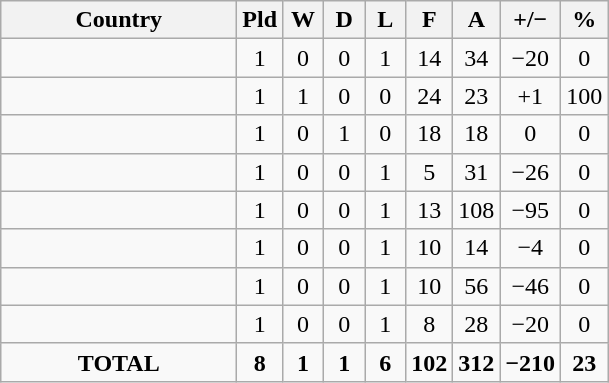<table class="wikitable" style="text-align:center">
<tr>
<th width="150">Country</th>
<th width="20">Pld</th>
<th width="20">W</th>
<th width="20">D</th>
<th width="20">L</th>
<th width="20">F</th>
<th width="20">A</th>
<th width="25">+/−</th>
<th width="20">%</th>
</tr>
<tr>
<td align="left"></td>
<td>1</td>
<td>0</td>
<td>0</td>
<td>1</td>
<td>14</td>
<td>34</td>
<td>−20</td>
<td>0</td>
</tr>
<tr>
<td align="left"></td>
<td>1</td>
<td>1</td>
<td>0</td>
<td>0</td>
<td>24</td>
<td>23</td>
<td>+1</td>
<td>100</td>
</tr>
<tr>
<td align="left"></td>
<td>1</td>
<td>0</td>
<td>1</td>
<td>0</td>
<td>18</td>
<td>18</td>
<td>0</td>
<td>0</td>
</tr>
<tr>
<td align="left"></td>
<td>1</td>
<td>0</td>
<td>0</td>
<td>1</td>
<td>5</td>
<td>31</td>
<td>−26</td>
<td>0</td>
</tr>
<tr>
<td align="left"></td>
<td>1</td>
<td>0</td>
<td>0</td>
<td>1</td>
<td>13</td>
<td>108</td>
<td>−95</td>
<td>0</td>
</tr>
<tr>
<td align="left"></td>
<td>1</td>
<td>0</td>
<td>0</td>
<td>1</td>
<td>10</td>
<td>14</td>
<td>−4</td>
<td>0</td>
</tr>
<tr>
<td align="left"></td>
<td>1</td>
<td>0</td>
<td>0</td>
<td>1</td>
<td>10</td>
<td>56</td>
<td>−46</td>
<td>0</td>
</tr>
<tr>
<td align="left"></td>
<td>1</td>
<td>0</td>
<td>0</td>
<td>1</td>
<td>8</td>
<td>28</td>
<td>−20</td>
<td>0</td>
</tr>
<tr>
<td><strong>TOTAL</strong></td>
<td><strong>8</strong></td>
<td><strong>1</strong></td>
<td><strong>1</strong></td>
<td><strong>6</strong></td>
<td><strong>102</strong></td>
<td><strong>312</strong></td>
<td><strong>−210</strong></td>
<td><strong>23</strong></td>
</tr>
</table>
